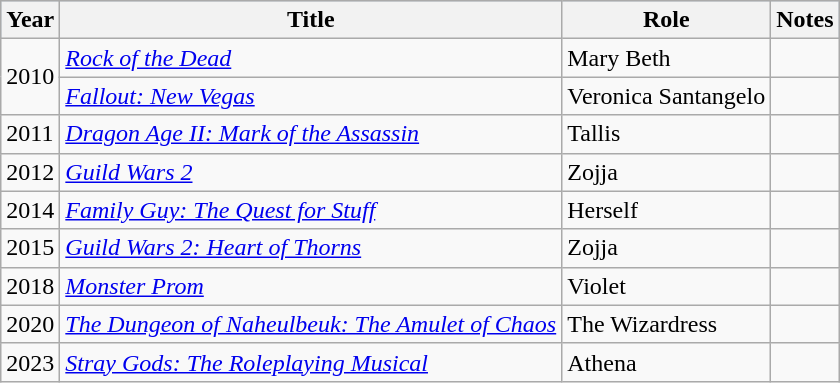<table class="wikitable sortable">
<tr style="background:#b0c4de; text-align:center;">
<th>Year</th>
<th>Title</th>
<th>Role</th>
<th>Notes</th>
</tr>
<tr>
<td rowspan="2">2010</td>
<td><em><a href='#'>Rock of the Dead</a></em></td>
<td>Mary Beth</td>
<td></td>
</tr>
<tr>
<td><em><a href='#'>Fallout: New Vegas</a></em></td>
<td>Veronica Santangelo</td>
<td></td>
</tr>
<tr>
<td>2011</td>
<td><em><a href='#'>Dragon Age II: Mark of the Assassin</a></em></td>
<td>Tallis</td>
<td></td>
</tr>
<tr>
<td>2012</td>
<td><em><a href='#'>Guild Wars 2</a></em></td>
<td>Zojja</td>
<td></td>
</tr>
<tr>
<td>2014</td>
<td><em><a href='#'>Family Guy: The Quest for Stuff</a></em></td>
<td>Herself</td>
<td></td>
</tr>
<tr>
<td>2015</td>
<td><em><a href='#'>Guild Wars 2: Heart of Thorns</a></em></td>
<td>Zojja</td>
<td></td>
</tr>
<tr>
<td>2018</td>
<td><em><a href='#'>Monster Prom</a></em></td>
<td>Violet</td>
<td></td>
</tr>
<tr>
<td>2020</td>
<td><em><a href='#'>The Dungeon of Naheulbeuk: The Amulet of Chaos</a></em></td>
<td>The Wizardress</td>
<td></td>
</tr>
<tr>
<td>2023</td>
<td><em><a href='#'>Stray Gods: The Roleplaying Musical</a></em></td>
<td>Athena</td>
<td></td>
</tr>
</table>
